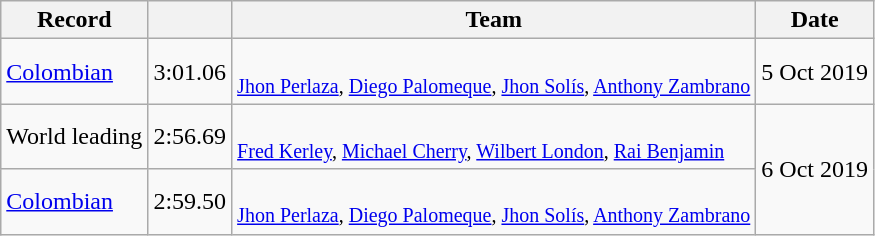<table class="wikitable">
<tr>
<th>Record</th>
<th></th>
<th>Team</th>
<th>Date</th>
</tr>
<tr>
<td><a href='#'>Colombian</a></td>
<td>3:01.06</td>
<td> <br><small> <a href='#'>Jhon Perlaza</a>, <a href='#'>Diego Palomeque</a>, <a href='#'>Jhon Solís</a>, <a href='#'>Anthony Zambrano</a> </small></td>
<td align=right>5 Oct 2019</td>
</tr>
<tr>
<td>World leading</td>
<td>2:56.69</td>
<td> <br><small> <a href='#'>Fred Kerley</a>, <a href='#'>Michael Cherry</a>, <a href='#'>Wilbert London</a>, <a href='#'>Rai Benjamin</a></small></td>
<td rowspan=2 align=right>6 Oct 2019</td>
</tr>
<tr>
<td><a href='#'>Colombian</a></td>
<td>2:59.50</td>
<td> <br><small> <a href='#'>Jhon Perlaza</a>, <a href='#'>Diego Palomeque</a>, <a href='#'>Jhon Solís</a>, <a href='#'>Anthony Zambrano</a> </small></td>
</tr>
</table>
